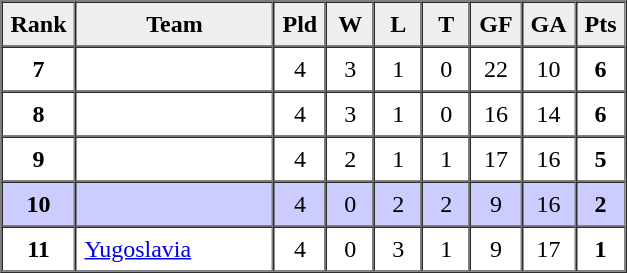<table border=1 cellpadding=5 cellspacing=0>
<tr>
<th bgcolor="#efefef" width="20">Rank</th>
<th bgcolor="#efefef" width="120">Team</th>
<th bgcolor="#efefef" width="20">Pld</th>
<th bgcolor="#efefef" width="20">W</th>
<th bgcolor="#efefef" width="20">L</th>
<th bgcolor="#efefef" width="20">T</th>
<th bgcolor="#efefef" width="20">GF</th>
<th bgcolor="#efefef" width="20">GA</th>
<th bgcolor="#efefef" width="20">Pts</th>
</tr>
<tr align=center>
<td><strong>7</strong></td>
<td align=left></td>
<td>4</td>
<td>3</td>
<td>1</td>
<td>0</td>
<td>22</td>
<td>10</td>
<td><strong>6</strong></td>
</tr>
<tr align=center>
<td><strong>8</strong></td>
<td align=left></td>
<td>4</td>
<td>3</td>
<td>1</td>
<td>0</td>
<td>16</td>
<td>14</td>
<td><strong>6</strong></td>
</tr>
<tr align=center>
<td><strong>9</strong></td>
<td align=left></td>
<td>4</td>
<td>2</td>
<td>1</td>
<td>1</td>
<td>17</td>
<td>16</td>
<td><strong>5</strong></td>
</tr>
<tr align=center bgcolor="ccccff">
<td><strong>10</strong></td>
<td align=left></td>
<td>4</td>
<td>0</td>
<td>2</td>
<td>2</td>
<td>9</td>
<td>16</td>
<td><strong>2</strong></td>
</tr>
<tr align=center>
<td><strong>11</strong></td>
<td align=left> <a href='#'>Yugoslavia</a></td>
<td>4</td>
<td>0</td>
<td>3</td>
<td>1</td>
<td>9</td>
<td>17</td>
<td><strong>1</strong></td>
</tr>
</table>
